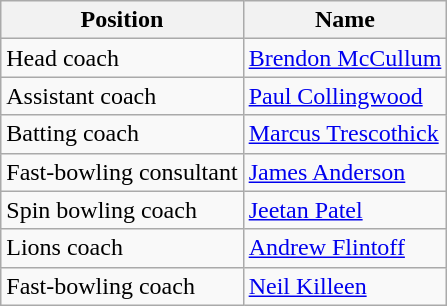<table class="wikitable">
<tr>
<th>Position</th>
<th>Name</th>
</tr>
<tr>
<td>Head coach</td>
<td><a href='#'>Brendon McCullum</a></td>
</tr>
<tr>
<td>Assistant coach</td>
<td><a href='#'>Paul Collingwood</a></td>
</tr>
<tr>
<td>Batting coach</td>
<td><a href='#'>Marcus Trescothick</a></td>
</tr>
<tr>
<td>Fast-bowling consultant</td>
<td><a href='#'>James Anderson</a></td>
</tr>
<tr>
<td>Spin bowling coach</td>
<td><a href='#'>Jeetan Patel</a></td>
</tr>
<tr>
<td>Lions coach</td>
<td><a href='#'>Andrew Flintoff</a></td>
</tr>
<tr>
<td>Fast-bowling coach</td>
<td><a href='#'>Neil Killeen</a></td>
</tr>
</table>
